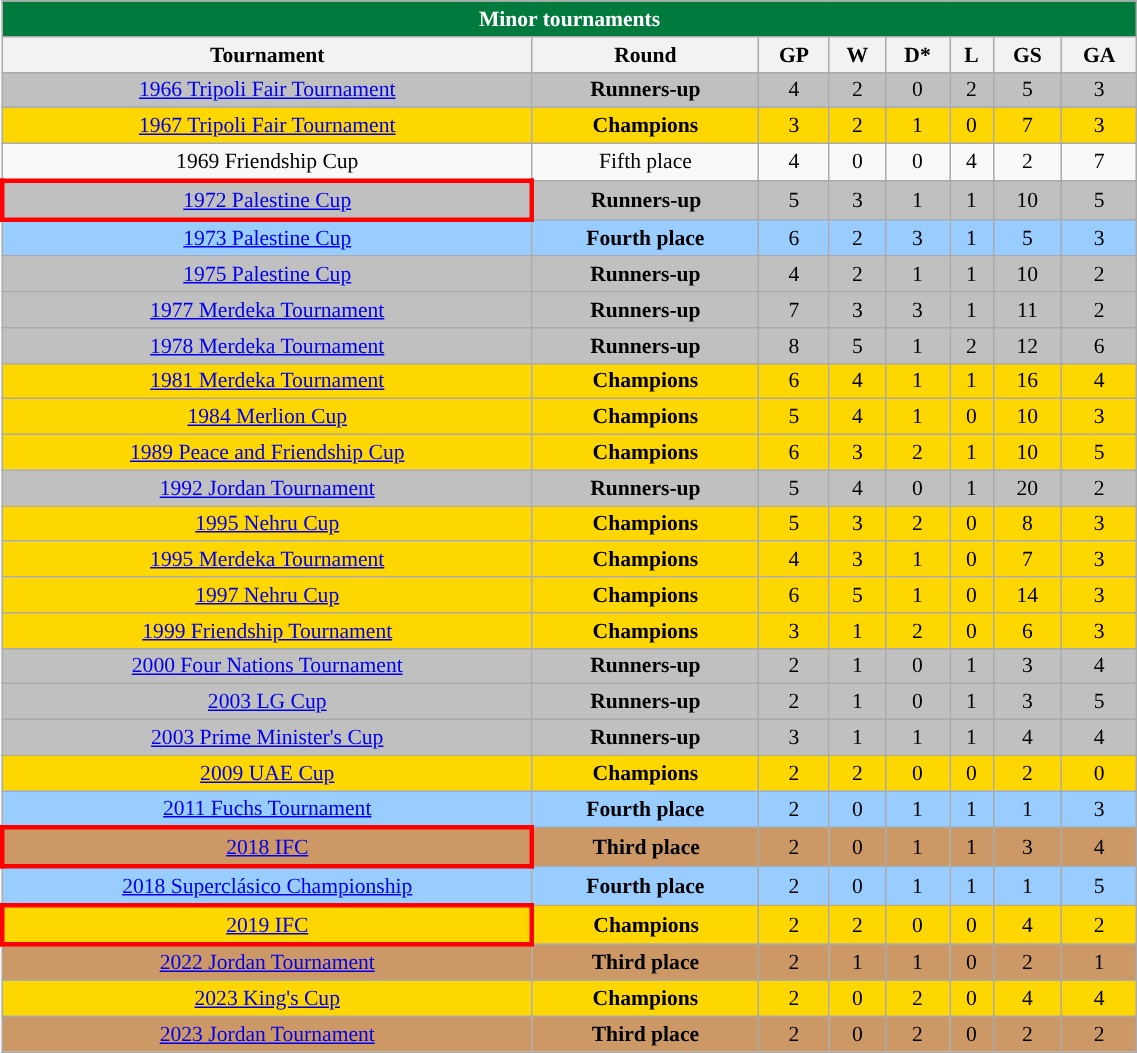<table class="wikitable collapsed" style="font-size:90%; text-align:center;" width="60%">
<tr>
<th colspan=9 style="background: #007A3D; color: #FFFFFF;">Minor tournaments</th>
</tr>
<tr>
<th>Tournament</th>
<th>Round</th>
<th>GP</th>
<th>W</th>
<th>D*</th>
<th>L</th>
<th>GS</th>
<th>GA</th>
</tr>
<tr style="background:Silver;">
<td> <a href='#'>1966 Tripoli Fair Tournament</a></td>
<td><strong>Runners-up</strong></td>
<td>4</td>
<td>2</td>
<td>0</td>
<td>2</td>
<td>5</td>
<td>3</td>
</tr>
<tr style="background:Gold;">
<td> <a href='#'>1967 Tripoli Fair Tournament</a></td>
<td><strong>Champions</strong></td>
<td>3</td>
<td>2</td>
<td>1</td>
<td>0</td>
<td>7</td>
<td>3</td>
</tr>
<tr>
<td> 1969 Friendship Cup</td>
<td>Fifth place</td>
<td>4</td>
<td>0</td>
<td>0</td>
<td>4</td>
<td>2</td>
<td>7</td>
</tr>
<tr style=background:Silver;">
<td style="border: 3px solid red"> <a href='#'>1972 Palestine Cup</a></td>
<td><strong>Runners-up</strong></td>
<td>5</td>
<td>3</td>
<td>1</td>
<td>1</td>
<td>10</td>
<td>5</td>
</tr>
<tr style="background:#9acdff;">
<td> <a href='#'>1973 Palestine Cup</a></td>
<td><strong>Fourth place</strong></td>
<td>6</td>
<td>2</td>
<td>3</td>
<td>1</td>
<td>5</td>
<td>3</td>
</tr>
<tr style=background:Silver;">
<td> <a href='#'>1975 Palestine Cup</a></td>
<td><strong>Runners-up</strong></td>
<td>4</td>
<td>2</td>
<td>1</td>
<td>1</td>
<td>10</td>
<td>2</td>
</tr>
<tr style=background:Silver;">
<td> <a href='#'>1977 Merdeka Tournament</a></td>
<td><strong>Runners-up</strong></td>
<td>7</td>
<td>3</td>
<td>3</td>
<td>1</td>
<td>11</td>
<td>2</td>
</tr>
<tr style=background:Silver;">
<td> <a href='#'>1978 Merdeka Tournament</a></td>
<td><strong>Runners-up</strong></td>
<td>8</td>
<td>5</td>
<td>1</td>
<td>2</td>
<td>12</td>
<td>6</td>
</tr>
<tr style=background:Gold;">
<td> <a href='#'>1981 Merdeka Tournament</a></td>
<td><strong>Champions</strong></td>
<td>6</td>
<td>4</td>
<td>1</td>
<td>1</td>
<td>16</td>
<td>4</td>
</tr>
<tr style=background:Gold;">
<td> <a href='#'>1984 Merlion Cup</a></td>
<td><strong>Champions</strong></td>
<td>5</td>
<td>4</td>
<td>1</td>
<td>0</td>
<td>10</td>
<td>3</td>
</tr>
<tr style=background:Gold;">
<td> <a href='#'>1989 Peace and Friendship Cup</a></td>
<td><strong>Champions</strong></td>
<td>6</td>
<td>3</td>
<td>2</td>
<td>1</td>
<td>10</td>
<td>5</td>
</tr>
<tr style=background:Silver;">
<td> <a href='#'>1992 Jordan Tournament</a></td>
<td><strong>Runners-up</strong></td>
<td>5</td>
<td>4</td>
<td>0</td>
<td>1</td>
<td>20</td>
<td>2</td>
</tr>
<tr style=background:Gold;">
<td> <a href='#'>1995 Nehru Cup</a></td>
<td><strong>Champions</strong></td>
<td>5</td>
<td>3</td>
<td>2</td>
<td>0</td>
<td>8</td>
<td>3</td>
</tr>
<tr style="background:Gold;">
<td> <a href='#'>1995 Merdeka Tournament</a></td>
<td><strong>Champions</strong></td>
<td>4</td>
<td>3</td>
<td>1</td>
<td>0</td>
<td>7</td>
<td>3</td>
</tr>
<tr style="background:Gold;">
<td> <a href='#'>1997 Nehru Cup</a></td>
<td><strong>Champions</strong></td>
<td>6</td>
<td>5</td>
<td>1</td>
<td>0</td>
<td>14</td>
<td>3</td>
</tr>
<tr style="background:Gold;">
<td> <a href='#'>1999 Friendship Tournament</a></td>
<td><strong>Champions</strong></td>
<td>3</td>
<td>1</td>
<td>2</td>
<td>0</td>
<td>6</td>
<td>3</td>
</tr>
<tr style=background:Silver;">
<td> <a href='#'>2000 Four Nations Tournament</a></td>
<td><strong>Runners-up</strong></td>
<td>2</td>
<td>1</td>
<td>0</td>
<td>1</td>
<td>3</td>
<td>4</td>
</tr>
<tr style=background:Silver;">
<td> <a href='#'>2003 LG Cup</a></td>
<td><strong>Runners-up</strong></td>
<td>2</td>
<td>1</td>
<td>0</td>
<td>1</td>
<td>3</td>
<td>5</td>
</tr>
<tr style="background:Silver;">
<td> <a href='#'>2003 Prime Minister's Cup</a></td>
<td><strong>Runners-up</strong></td>
<td>3</td>
<td>1</td>
<td>1</td>
<td>1</td>
<td>4</td>
<td>4</td>
</tr>
<tr style="background:Gold;">
<td> <a href='#'>2009 UAE Cup</a></td>
<td><strong>Champions</strong></td>
<td>2</td>
<td>2</td>
<td>0</td>
<td>0</td>
<td>2</td>
<td>0</td>
</tr>
<tr style="background:#9acdff;">
<td> <a href='#'>2011 Fuchs Tournament</a></td>
<td><strong>Fourth place</strong></td>
<td>2</td>
<td>0</td>
<td>1</td>
<td>1</td>
<td>1</td>
<td>3</td>
</tr>
<tr style="background:#cc9966;">
<td style="border: 3px solid red"> <a href='#'>2018 IFC</a></td>
<td><strong>Third place</strong></td>
<td>2</td>
<td>0</td>
<td>1</td>
<td>1</td>
<td>3</td>
<td>4</td>
</tr>
<tr style="background:#9acdff;">
<td> <a href='#'>2018 Superclásico Championship</a></td>
<td><strong>Fourth place</strong></td>
<td>2</td>
<td>0</td>
<td>1</td>
<td>1</td>
<td>1</td>
<td>5</td>
</tr>
<tr style="background:Gold;">
<td style="border: 3px solid red"> <a href='#'>2019 IFC</a></td>
<td><strong>Champions</strong></td>
<td>2</td>
<td>2</td>
<td>0</td>
<td>0</td>
<td>4</td>
<td>2</td>
</tr>
<tr style="background:#cc9966;">
<td> <a href='#'>2022 Jordan Tournament</a></td>
<td><strong>Third place</strong></td>
<td>2</td>
<td>1</td>
<td>1</td>
<td>0</td>
<td>2</td>
<td>1</td>
</tr>
<tr style="background:Gold;">
<td> <a href='#'>2023 King's Cup</a></td>
<td><strong>Champions</strong></td>
<td>2</td>
<td>0</td>
<td>2</td>
<td>0</td>
<td>4</td>
<td>4</td>
</tr>
<tr style="background:#cc9966;">
<td> <a href='#'>2023 Jordan Tournament</a></td>
<td><strong>Third place</strong></td>
<td>2</td>
<td>0</td>
<td>2</td>
<td>0</td>
<td>2</td>
<td>2</td>
</tr>
</table>
